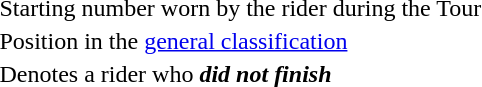<table>
<tr>
<td>Starting number worn by the rider during the Tour</td>
</tr>
<tr>
<td>Position in the <a href='#'>general classification</a></td>
</tr>
<tr>
<td>Denotes a rider who <strong><em>did not finish</em></strong></td>
</tr>
</table>
